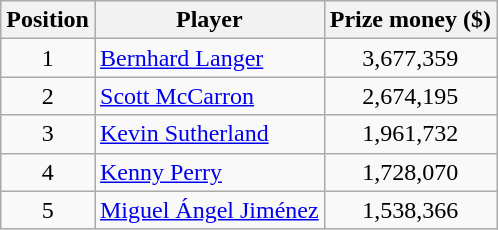<table class="wikitable">
<tr>
<th>Position</th>
<th>Player</th>
<th>Prize money ($)</th>
</tr>
<tr>
<td align=center>1</td>
<td> <a href='#'>Bernhard Langer</a></td>
<td align=center>3,677,359</td>
</tr>
<tr>
<td align=center>2</td>
<td> <a href='#'>Scott McCarron</a></td>
<td align=center>2,674,195</td>
</tr>
<tr>
<td align=center>3</td>
<td> <a href='#'>Kevin Sutherland</a></td>
<td align=center>1,961,732</td>
</tr>
<tr>
<td align=center>4</td>
<td> <a href='#'>Kenny Perry</a></td>
<td align=center>1,728,070</td>
</tr>
<tr>
<td align=center>5</td>
<td> <a href='#'>Miguel Ángel Jiménez</a></td>
<td align=center>1,538,366</td>
</tr>
</table>
